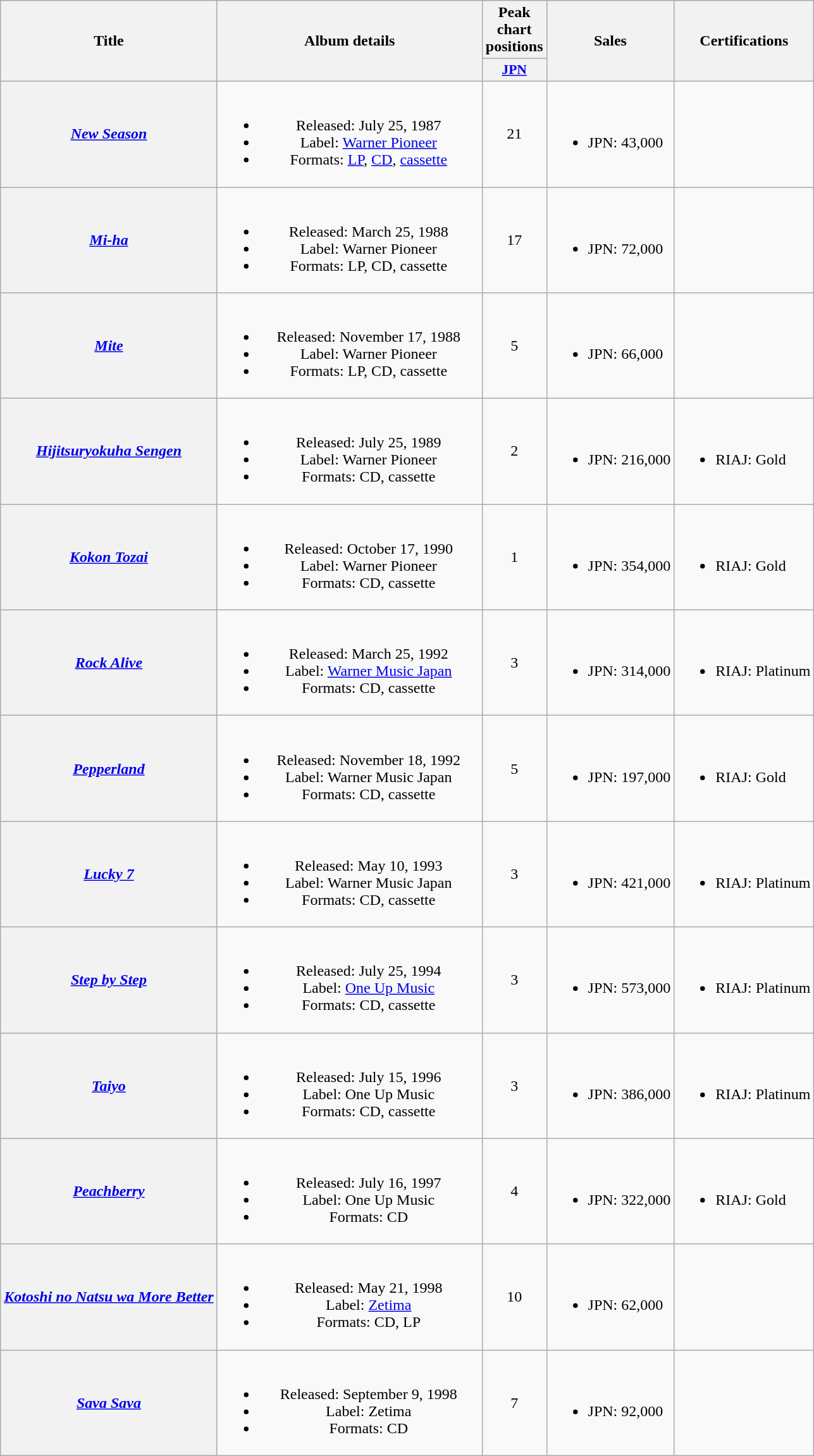<table class="wikitable plainrowheaders" style="text-align:center;">
<tr>
<th rowspan="2">Title</th>
<th rowspan="2" style="width:17em;">Album details</th>
<th>Peak chart positions</th>
<th rowspan="2">Sales</th>
<th rowspan="2">Certifications</th>
</tr>
<tr>
<th scope="col" style="width:3em;font-size:90%;"><a href='#'>JPN</a><br></th>
</tr>
<tr>
<th scope="row"><em><a href='#'>New Season</a></em></th>
<td><br><ul><li>Released: July 25, 1987</li><li>Label: <a href='#'>Warner Pioneer</a></li><li>Formats: <a href='#'>LP</a>, <a href='#'>CD</a>, <a href='#'>cassette</a></li></ul></td>
<td style="text-align:center;">21</td>
<td align="left"><br><ul><li>JPN: 43,000</li></ul></td>
<td align="left"></td>
</tr>
<tr>
<th scope="row"><em><a href='#'>Mi-ha</a></em></th>
<td><br><ul><li>Released: March 25, 1988</li><li>Label: Warner Pioneer</li><li>Formats: LP, CD, cassette</li></ul></td>
<td style="text-align:center;">17</td>
<td align="left"><br><ul><li>JPN: 72,000</li></ul></td>
<td align="left"></td>
</tr>
<tr>
<th scope="row"><em><a href='#'>Mite</a></em></th>
<td><br><ul><li>Released: November 17, 1988</li><li>Label: Warner Pioneer</li><li>Formats: LP, CD, cassette</li></ul></td>
<td style="text-align:center;">5</td>
<td align="left"><br><ul><li>JPN: 66,000</li></ul></td>
<td align="left"></td>
</tr>
<tr>
<th scope="row"><em><a href='#'>Hijitsuryokuha Sengen</a></em></th>
<td><br><ul><li>Released: July 25, 1989</li><li>Label: Warner Pioneer</li><li>Formats: CD, cassette</li></ul></td>
<td style="text-align:center;">2</td>
<td align="left"><br><ul><li>JPN: 216,000</li></ul></td>
<td align="left"><br><ul><li>RIAJ: Gold</li></ul></td>
</tr>
<tr>
<th scope="row"><em><a href='#'>Kokon Tozai</a></em></th>
<td><br><ul><li>Released: October 17, 1990</li><li>Label: Warner Pioneer</li><li>Formats: CD, cassette</li></ul></td>
<td style="text-align:center;">1</td>
<td align="left"><br><ul><li>JPN: 354,000</li></ul></td>
<td align="left"><br><ul><li>RIAJ: Gold</li></ul></td>
</tr>
<tr>
<th scope="row"><em><a href='#'>Rock Alive</a></em></th>
<td><br><ul><li>Released: March 25, 1992</li><li>Label: <a href='#'>Warner Music Japan</a></li><li>Formats: CD, cassette</li></ul></td>
<td style="text-align:center;">3</td>
<td align="left"><br><ul><li>JPN: 314,000</li></ul></td>
<td align="left"><br><ul><li>RIAJ: Platinum</li></ul></td>
</tr>
<tr>
<th scope="row"><em><a href='#'>Pepperland</a></em></th>
<td><br><ul><li>Released: November 18, 1992</li><li>Label: Warner Music Japan</li><li>Formats: CD, cassette</li></ul></td>
<td style="text-align:center;">5</td>
<td align="left"><br><ul><li>JPN: 197,000</li></ul></td>
<td align="left"><br><ul><li>RIAJ: Gold</li></ul></td>
</tr>
<tr>
<th scope="row"><em><a href='#'>Lucky 7</a></em></th>
<td><br><ul><li>Released: May 10, 1993</li><li>Label: Warner Music Japan</li><li>Formats: CD, cassette</li></ul></td>
<td style="text-align:center;">3</td>
<td align="left"><br><ul><li>JPN: 421,000</li></ul></td>
<td align="left"><br><ul><li>RIAJ: Platinum</li></ul></td>
</tr>
<tr>
<th scope="row"><em><a href='#'>Step by Step</a></em></th>
<td><br><ul><li>Released: July 25, 1994</li><li>Label: <a href='#'>One Up Music</a></li><li>Formats: CD, cassette</li></ul></td>
<td style="text-align:center;">3</td>
<td align="left"><br><ul><li>JPN: 573,000</li></ul></td>
<td align="left"><br><ul><li>RIAJ: Platinum</li></ul></td>
</tr>
<tr>
<th scope="row"><em><a href='#'>Taiyo</a></em></th>
<td><br><ul><li>Released: July 15, 1996</li><li>Label: One Up Music</li><li>Formats: CD, cassette</li></ul></td>
<td style="text-align:center;">3</td>
<td align="left"><br><ul><li>JPN: 386,000</li></ul></td>
<td align="left"><br><ul><li>RIAJ: Platinum</li></ul></td>
</tr>
<tr>
<th scope="row"><em><a href='#'>Peachberry</a></em></th>
<td><br><ul><li>Released: July 16, 1997</li><li>Label: One Up Music</li><li>Formats: CD</li></ul></td>
<td style="text-align:center;">4</td>
<td align="left"><br><ul><li>JPN: 322,000</li></ul></td>
<td align="left"><br><ul><li>RIAJ: Gold</li></ul></td>
</tr>
<tr>
<th scope="row"><em><a href='#'>Kotoshi no Natsu wa More Better</a></em></th>
<td><br><ul><li>Released: May 21, 1998</li><li>Label: <a href='#'>Zetima</a></li><li>Formats: CD, LP</li></ul></td>
<td style="text-align:center;">10</td>
<td align="left"><br><ul><li>JPN: 62,000</li></ul></td>
<td align="left"></td>
</tr>
<tr>
<th scope="row"><em><a href='#'>Sava Sava</a></em></th>
<td><br><ul><li>Released: September 9, 1998</li><li>Label: Zetima</li><li>Formats: CD</li></ul></td>
<td style="text-align:center;">7</td>
<td align="left"><br><ul><li>JPN: 92,000</li></ul></td>
<td align="left"></td>
</tr>
</table>
